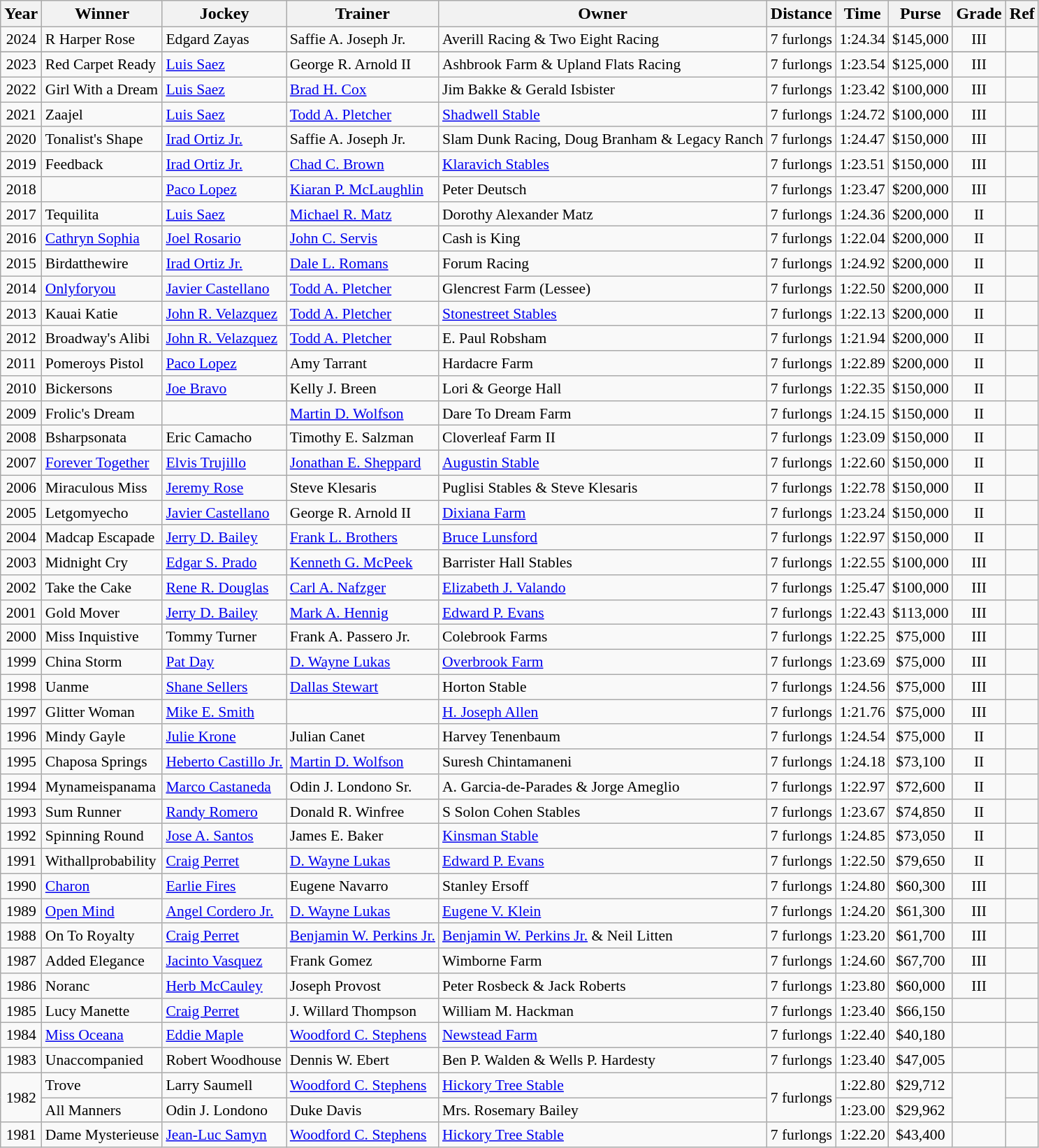<table class="wikitable sortable">
<tr>
<th>Year</th>
<th>Winner</th>
<th>Jockey</th>
<th>Trainer</th>
<th>Owner</th>
<th>Distance</th>
<th>Time</th>
<th>Purse</th>
<th>Grade</th>
<th>Ref</th>
</tr>
<tr style="font-size:90%;">
<td align=center>2024</td>
<td>R Harper Rose</td>
<td>Edgard Zayas</td>
<td>Saffie A. Joseph Jr.</td>
<td>Averill Racing & Two Eight Racing</td>
<td align=center>7 furlongs</td>
<td align=center>1:24.34</td>
<td align=center>$145,000</td>
<td align=center>III</td>
<td></td>
</tr>
<tr style="font-size:90%;">
</tr>
<tr style="font-size:90%;">
<td align=center>2023</td>
<td>Red Carpet Ready</td>
<td><a href='#'>Luis Saez</a></td>
<td>George R. Arnold II</td>
<td>Ashbrook Farm & Upland Flats Racing</td>
<td align=center>7 furlongs</td>
<td align=center>1:23.54</td>
<td align=center>$125,000</td>
<td align=center>III</td>
<td></td>
</tr>
<tr style="font-size:90%;">
<td align=center>2022</td>
<td>Girl With a Dream</td>
<td><a href='#'>Luis Saez</a></td>
<td><a href='#'>Brad H. Cox</a></td>
<td>Jim Bakke  & Gerald Isbister</td>
<td align=center>7 furlongs</td>
<td align=center>1:23.42</td>
<td align=center>$100,000</td>
<td align=center>III</td>
<td></td>
</tr>
<tr style="font-size:90%;">
<td align=center>2021</td>
<td>Zaajel</td>
<td><a href='#'>Luis Saez</a></td>
<td><a href='#'>Todd A. Pletcher</a></td>
<td><a href='#'>Shadwell Stable</a></td>
<td align=center>7 furlongs</td>
<td align=center>1:24.72</td>
<td align=center>$100,000</td>
<td align=center>III</td>
<td></td>
</tr>
<tr style="font-size:90%;">
<td align=center>2020</td>
<td>Tonalist's Shape</td>
<td><a href='#'>Irad Ortiz Jr.</a></td>
<td>Saffie A. Joseph Jr.</td>
<td>Slam Dunk Racing, Doug Branham & Legacy Ranch</td>
<td align=center>7 furlongs</td>
<td align=center>1:24.47</td>
<td align=center>$150,000</td>
<td align=center>III</td>
<td></td>
</tr>
<tr style="font-size:90%;">
<td align=center>2019</td>
<td>Feedback</td>
<td><a href='#'>Irad Ortiz Jr.</a></td>
<td><a href='#'>Chad C. Brown</a></td>
<td><a href='#'>Klaravich Stables</a></td>
<td align=center>7 furlongs</td>
<td align=center>1:23.51</td>
<td align=center>$150,000</td>
<td align=center>III</td>
<td></td>
</tr>
<tr style="font-size:90%;">
<td align=center>2018</td>
<td></td>
<td><a href='#'>Paco Lopez</a></td>
<td><a href='#'>Kiaran P. McLaughlin</a></td>
<td>Peter Deutsch</td>
<td align=center>7 furlongs</td>
<td align=center>1:23.47</td>
<td align=center>$200,000</td>
<td align=center>III</td>
<td></td>
</tr>
<tr style="font-size:90%;">
<td align=center>2017</td>
<td>Tequilita</td>
<td><a href='#'>Luis Saez</a></td>
<td><a href='#'>Michael R. Matz</a></td>
<td>Dorothy Alexander Matz</td>
<td align=center>7 furlongs</td>
<td align=center>1:24.36</td>
<td align=center>$200,000</td>
<td align=center>II</td>
<td></td>
</tr>
<tr style="font-size:90%;">
<td align=center>2016</td>
<td><a href='#'>Cathryn Sophia</a></td>
<td><a href='#'>Joel Rosario</a></td>
<td><a href='#'>John C. Servis</a></td>
<td>Cash is King</td>
<td align=center>7 furlongs</td>
<td align=center>1:22.04</td>
<td align=center>$200,000</td>
<td align=center>II</td>
<td></td>
</tr>
<tr style="font-size:90%;">
<td align=center>2015</td>
<td>Birdatthewire</td>
<td><a href='#'>Irad Ortiz Jr.</a></td>
<td><a href='#'>Dale L. Romans</a></td>
<td>Forum Racing</td>
<td align=center>7 furlongs</td>
<td align=center>1:24.92</td>
<td align=center>$200,000</td>
<td align=center>II</td>
<td></td>
</tr>
<tr style="font-size:90%;">
<td align=center>2014</td>
<td><a href='#'>Onlyforyou</a></td>
<td><a href='#'>Javier Castellano</a></td>
<td><a href='#'>Todd A. Pletcher</a></td>
<td>Glencrest Farm (Lessee)</td>
<td align=center>7 furlongs</td>
<td align=center>1:22.50</td>
<td align=center>$200,000</td>
<td align=center>II</td>
<td></td>
</tr>
<tr style="font-size:90%;">
<td align=center>2013</td>
<td>Kauai Katie</td>
<td><a href='#'>John R. Velazquez</a></td>
<td><a href='#'>Todd A. Pletcher</a></td>
<td><a href='#'>Stonestreet Stables</a></td>
<td align=center>7 furlongs</td>
<td align=center>1:22.13</td>
<td align=center>$200,000</td>
<td align=center>II</td>
<td></td>
</tr>
<tr style="font-size:90%;">
<td align=center>2012</td>
<td>Broadway's Alibi</td>
<td><a href='#'>John R. Velazquez</a></td>
<td><a href='#'>Todd A. Pletcher</a></td>
<td>E. Paul Robsham</td>
<td align=center>7 furlongs</td>
<td align=center>1:21.94</td>
<td align=center>$200,000</td>
<td align=center>II</td>
<td></td>
</tr>
<tr style="font-size:90%;">
<td align=center>2011</td>
<td>Pomeroys Pistol</td>
<td><a href='#'>Paco Lopez</a></td>
<td>Amy Tarrant</td>
<td>Hardacre Farm</td>
<td align=center>7 furlongs</td>
<td align=center>1:22.89</td>
<td align=center>$200,000</td>
<td align=center>II</td>
<td></td>
</tr>
<tr style="font-size:90%;">
<td align=center>2010</td>
<td>Bickersons</td>
<td><a href='#'>Joe Bravo</a></td>
<td>Kelly J. Breen</td>
<td>Lori & George Hall</td>
<td align=center>7 furlongs</td>
<td align=center>1:22.35</td>
<td align=center>$150,000</td>
<td align=center>II</td>
<td></td>
</tr>
<tr style="font-size:90%;">
<td align=center>2009</td>
<td>Frolic's Dream</td>
<td></td>
<td><a href='#'>Martin D. Wolfson</a></td>
<td>Dare To Dream Farm</td>
<td align=center>7 furlongs</td>
<td align=center>1:24.15</td>
<td align=center>$150,000</td>
<td align=center>II</td>
<td></td>
</tr>
<tr style="font-size:90%;">
<td align=center>2008</td>
<td>Bsharpsonata</td>
<td>Eric Camacho</td>
<td>Timothy E. Salzman</td>
<td>Cloverleaf Farm II</td>
<td align=center>7 furlongs</td>
<td align=center>1:23.09</td>
<td align=center>$150,000</td>
<td align=center>II</td>
<td></td>
</tr>
<tr style="font-size:90%;">
<td align=center>2007</td>
<td><a href='#'>Forever Together</a></td>
<td><a href='#'>Elvis Trujillo</a></td>
<td><a href='#'>Jonathan E. Sheppard</a></td>
<td><a href='#'>Augustin Stable</a></td>
<td align=center>7 furlongs</td>
<td align=center>1:22.60</td>
<td align=center>$150,000</td>
<td align=center>II</td>
<td></td>
</tr>
<tr style="font-size:90%;">
<td align=center>2006</td>
<td>Miraculous Miss</td>
<td><a href='#'>Jeremy Rose</a></td>
<td>Steve Klesaris</td>
<td>Puglisi Stables & Steve Klesaris</td>
<td align=center>7 furlongs</td>
<td align=center>1:22.78</td>
<td align=center>$150,000</td>
<td align=center>II</td>
<td></td>
</tr>
<tr style="font-size:90%;">
<td align=center>2005</td>
<td>Letgomyecho</td>
<td><a href='#'>Javier Castellano</a></td>
<td>George R. Arnold II</td>
<td><a href='#'>Dixiana Farm</a></td>
<td align=center>7 furlongs</td>
<td align=center>1:23.24</td>
<td align=center>$150,000</td>
<td align=center>II</td>
<td></td>
</tr>
<tr style="font-size:90%;">
<td align=center>2004</td>
<td>Madcap Escapade</td>
<td><a href='#'>Jerry D. Bailey</a></td>
<td><a href='#'>Frank L. Brothers</a></td>
<td><a href='#'>Bruce Lunsford</a></td>
<td align=center>7 furlongs</td>
<td align=center>1:22.97</td>
<td align=center>$150,000</td>
<td align=center>II</td>
<td></td>
</tr>
<tr style="font-size:90%;">
<td align=center>2003</td>
<td>Midnight Cry</td>
<td><a href='#'>Edgar S. Prado</a></td>
<td><a href='#'>Kenneth G. McPeek</a></td>
<td>Barrister Hall Stables</td>
<td align=center>7 furlongs</td>
<td align=center>1:22.55</td>
<td align=center>$100,000</td>
<td align=center>III</td>
<td></td>
</tr>
<tr style="font-size:90%;">
<td align=center>2002</td>
<td>Take the Cake</td>
<td><a href='#'>Rene R. Douglas</a></td>
<td><a href='#'>Carl A. Nafzger</a></td>
<td><a href='#'>Elizabeth J. Valando</a></td>
<td align=center>7 furlongs</td>
<td align=center>1:25.47</td>
<td align=center>$100,000</td>
<td align=center>III</td>
<td></td>
</tr>
<tr style="font-size:90%;">
<td align=center>2001</td>
<td>Gold Mover</td>
<td><a href='#'>Jerry D. Bailey</a></td>
<td><a href='#'>Mark A. Hennig</a></td>
<td><a href='#'>Edward P. Evans</a></td>
<td align=center>7 furlongs</td>
<td align=center>1:22.43</td>
<td align=center>$113,000</td>
<td align=center>III</td>
<td></td>
</tr>
<tr style="font-size:90%;">
<td align=center>2000</td>
<td>Miss Inquistive</td>
<td>Tommy Turner</td>
<td>Frank A. Passero Jr.</td>
<td>Colebrook Farms</td>
<td align=center>7 furlongs</td>
<td align=center>1:22.25</td>
<td align=center>$75,000</td>
<td align=center>III</td>
<td></td>
</tr>
<tr style="font-size:90%;">
<td align=center>1999</td>
<td>China Storm</td>
<td><a href='#'>Pat Day</a></td>
<td><a href='#'>D. Wayne Lukas</a></td>
<td><a href='#'>Overbrook Farm</a></td>
<td align=center>7 furlongs</td>
<td align=center>1:23.69</td>
<td align=center>$75,000</td>
<td align=center>III</td>
<td></td>
</tr>
<tr style="font-size:90%;">
<td align=center>1998</td>
<td>Uanme</td>
<td><a href='#'>Shane Sellers</a></td>
<td><a href='#'>Dallas Stewart</a></td>
<td>Horton Stable</td>
<td align=center>7 furlongs</td>
<td align=center>1:24.56</td>
<td align=center>$75,000</td>
<td align=center>III</td>
<td></td>
</tr>
<tr style="font-size:90%;">
<td align=center>1997</td>
<td>Glitter Woman</td>
<td><a href='#'>Mike E. Smith</a></td>
<td></td>
<td><a href='#'>H. Joseph Allen</a></td>
<td align=center>7 furlongs</td>
<td align=center>1:21.76</td>
<td align=center>$75,000</td>
<td align=center>III</td>
<td></td>
</tr>
<tr style="font-size:90%;">
<td align=center>1996</td>
<td>Mindy Gayle</td>
<td><a href='#'>Julie Krone</a></td>
<td>Julian Canet</td>
<td>Harvey Tenenbaum</td>
<td align=center>7 furlongs</td>
<td align=center>1:24.54</td>
<td align=center>$75,000</td>
<td align=center>II</td>
<td></td>
</tr>
<tr style="font-size:90%;">
<td align=center>1995</td>
<td>Chaposa Springs</td>
<td><a href='#'>Heberto Castillo Jr.</a></td>
<td><a href='#'>Martin D. Wolfson</a></td>
<td>Suresh Chintamaneni</td>
<td align=center>7 furlongs</td>
<td align=center>1:24.18</td>
<td align=center>$73,100</td>
<td align=center>II</td>
<td></td>
</tr>
<tr style="font-size:90%;">
<td align=center>1994</td>
<td>Mynameispanama</td>
<td><a href='#'>Marco Castaneda</a></td>
<td>Odin J. Londono Sr.</td>
<td>A. Garcia-de-Parades & Jorge Ameglio</td>
<td align=center>7 furlongs</td>
<td align=center>1:22.97</td>
<td align=center>$72,600</td>
<td align=center>II</td>
<td></td>
</tr>
<tr style="font-size:90%;">
<td align=center>1993</td>
<td>Sum Runner</td>
<td><a href='#'>Randy Romero</a></td>
<td>Donald R. Winfree</td>
<td>S Solon Cohen Stables</td>
<td align=center>7 furlongs</td>
<td align=center>1:23.67</td>
<td align=center>$74,850</td>
<td align=center>II</td>
<td></td>
</tr>
<tr style="font-size:90%;">
<td align=center>1992</td>
<td>Spinning Round</td>
<td><a href='#'>Jose A. Santos</a></td>
<td>James E. Baker</td>
<td><a href='#'>Kinsman Stable</a></td>
<td align=center>7 furlongs</td>
<td align=center>1:24.85</td>
<td align=center>$73,050</td>
<td align=center>II</td>
<td></td>
</tr>
<tr style="font-size:90%;">
<td align=center>1991</td>
<td>Withallprobability</td>
<td><a href='#'>Craig Perret</a></td>
<td><a href='#'>D. Wayne Lukas</a></td>
<td><a href='#'>Edward P. Evans</a></td>
<td align=center>7 furlongs</td>
<td align=center>1:22.50</td>
<td align=center>$79,650</td>
<td align=center>II</td>
<td></td>
</tr>
<tr style="font-size:90%;">
<td align=center>1990</td>
<td><a href='#'>Charon</a></td>
<td><a href='#'>Earlie Fires</a></td>
<td>Eugene Navarro</td>
<td>Stanley Ersoff</td>
<td align=center>7 furlongs</td>
<td align=center>1:24.80</td>
<td align=center>$60,300</td>
<td align=center>III</td>
<td></td>
</tr>
<tr style="font-size:90%;">
<td align=center>1989</td>
<td><a href='#'>Open Mind</a></td>
<td><a href='#'>Angel Cordero Jr.</a></td>
<td><a href='#'>D. Wayne Lukas</a></td>
<td><a href='#'>Eugene V. Klein</a></td>
<td align=center>7 furlongs</td>
<td align=center>1:24.20</td>
<td align=center>$61,300</td>
<td align=center>III</td>
<td></td>
</tr>
<tr style="font-size:90%;">
<td align=center>1988</td>
<td>On To Royalty</td>
<td><a href='#'>Craig Perret</a></td>
<td><a href='#'>Benjamin W. Perkins Jr.</a></td>
<td><a href='#'>Benjamin W. Perkins Jr.</a> & Neil Litten</td>
<td align=center>7 furlongs</td>
<td align=center>1:23.20</td>
<td align=center>$61,700</td>
<td align=center>III</td>
<td></td>
</tr>
<tr style="font-size:90%;">
<td align=center>1987</td>
<td>Added Elegance</td>
<td><a href='#'>Jacinto Vasquez</a></td>
<td>Frank Gomez</td>
<td>Wimborne Farm</td>
<td align=center>7 furlongs</td>
<td align=center>1:24.60</td>
<td align=center>$67,700</td>
<td align=center>III</td>
<td></td>
</tr>
<tr style="font-size:90%;">
<td align=center>1986</td>
<td>Noranc</td>
<td><a href='#'>Herb McCauley</a></td>
<td>Joseph Provost</td>
<td>Peter Rosbeck & Jack Roberts</td>
<td align=center>7 furlongs</td>
<td align=center>1:23.80</td>
<td align=center>$60,000</td>
<td align=center>III</td>
<td></td>
</tr>
<tr style="font-size:90%;">
<td align=center>1985</td>
<td>Lucy Manette</td>
<td><a href='#'>Craig Perret</a></td>
<td>J. Willard Thompson</td>
<td>William M. Hackman</td>
<td align=center>7 furlongs</td>
<td align=center>1:23.40</td>
<td align=center>$66,150</td>
<td align=center></td>
<td></td>
</tr>
<tr style="font-size:90%;">
<td align=center>1984</td>
<td><a href='#'>Miss Oceana</a></td>
<td><a href='#'>Eddie Maple</a></td>
<td><a href='#'>Woodford C. Stephens</a></td>
<td><a href='#'>Newstead Farm</a></td>
<td align=center>7 furlongs</td>
<td align=center>1:22.40</td>
<td align=center>$40,180</td>
<td align=center></td>
<td></td>
</tr>
<tr style="font-size:90%;">
<td align=center>1983</td>
<td>Unaccompanied</td>
<td>Robert Woodhouse</td>
<td>Dennis W. Ebert</td>
<td>Ben P. Walden & Wells P. Hardesty</td>
<td align=center>7 furlongs</td>
<td align=center>1:23.40</td>
<td align=center>$47,005</td>
<td align=center></td>
<td></td>
</tr>
<tr style="font-size:90%;">
<td align=center rowspan=2>1982</td>
<td>Trove</td>
<td>Larry Saumell</td>
<td><a href='#'>Woodford C. Stephens</a></td>
<td><a href='#'>Hickory Tree Stable</a></td>
<td align=center rowspan=2>7 furlongs</td>
<td align=center>1:22.80</td>
<td align=center>$29,712</td>
<td align=center rowspan=2></td>
<td></td>
</tr>
<tr style="font-size:90%;">
<td>All Manners</td>
<td>Odin J. Londono</td>
<td>Duke Davis</td>
<td>Mrs. Rosemary Bailey</td>
<td align=center>1:23.00</td>
<td align=center>$29,962</td>
<td></td>
</tr>
<tr style="font-size:90%;">
<td align=center>1981</td>
<td>Dame Mysterieuse</td>
<td><a href='#'>Jean-Luc Samyn</a></td>
<td><a href='#'>Woodford C. Stephens</a></td>
<td><a href='#'>Hickory Tree Stable</a></td>
<td align=center>7 furlongs</td>
<td align=center>1:22.20</td>
<td align=center>$43,400</td>
<td align=center></td>
<td></td>
</tr>
</table>
